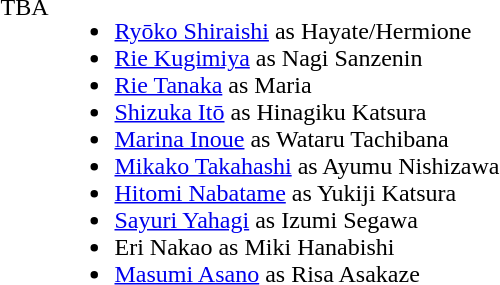<table>
<tr>
<td valign=top><br>TBA</td>
<td valign=top><br><ul><li><a href='#'>Ryōko Shiraishi</a> as Hayate/Hermione</li><li><a href='#'>Rie Kugimiya</a> as Nagi Sanzenin</li><li><a href='#'>Rie Tanaka</a> as Maria</li><li><a href='#'>Shizuka Itō</a> as Hinagiku Katsura</li><li><a href='#'>Marina Inoue</a> as Wataru Tachibana</li><li><a href='#'>Mikako Takahashi</a> as Ayumu Nishizawa</li><li><a href='#'>Hitomi Nabatame</a> as Yukiji Katsura</li><li><a href='#'>Sayuri Yahagi</a> as Izumi Segawa</li><li>Eri Nakao as Miki Hanabishi</li><li><a href='#'>Masumi Asano</a> as Risa Asakaze</li></ul></td>
</tr>
</table>
